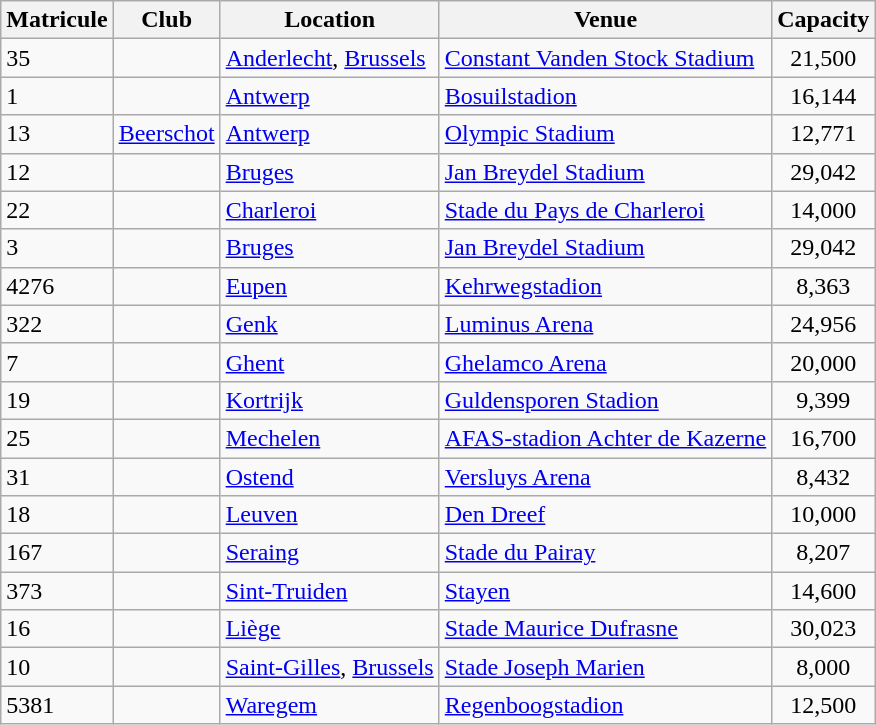<table class="wikitable sortable">
<tr>
<th>Matricule</th>
<th>Club</th>
<th>Location</th>
<th>Venue</th>
<th>Capacity </th>
</tr>
<tr>
<td>35</td>
<td></td>
<td><a href='#'>Anderlecht</a>, <a href='#'>Brussels</a></td>
<td><a href='#'>Constant Vanden Stock Stadium</a></td>
<td style="text-align: center;">21,500</td>
</tr>
<tr>
<td>1</td>
<td></td>
<td><a href='#'>Antwerp</a></td>
<td><a href='#'>Bosuilstadion</a></td>
<td style="text-align: center;">16,144</td>
</tr>
<tr>
<td>13</td>
<td><a href='#'>Beerschot</a></td>
<td><a href='#'>Antwerp</a></td>
<td><a href='#'>Olympic Stadium</a></td>
<td style="text-align: center;">12,771</td>
</tr>
<tr>
<td>12</td>
<td></td>
<td><a href='#'>Bruges</a></td>
<td><a href='#'>Jan Breydel Stadium</a></td>
<td style="text-align: center;">29,042</td>
</tr>
<tr>
<td>22</td>
<td></td>
<td><a href='#'>Charleroi</a></td>
<td><a href='#'>Stade du Pays de Charleroi</a></td>
<td style="text-align: center;">14,000</td>
</tr>
<tr>
<td>3</td>
<td></td>
<td><a href='#'>Bruges</a></td>
<td><a href='#'>Jan Breydel Stadium</a></td>
<td style="text-align: center;">29,042</td>
</tr>
<tr>
<td>4276</td>
<td></td>
<td><a href='#'>Eupen</a></td>
<td><a href='#'>Kehrwegstadion</a></td>
<td style="text-align: center;">8,363</td>
</tr>
<tr>
<td>322</td>
<td></td>
<td><a href='#'>Genk</a></td>
<td><a href='#'>Luminus Arena</a></td>
<td style="text-align: center;">24,956</td>
</tr>
<tr>
<td>7</td>
<td></td>
<td><a href='#'>Ghent</a></td>
<td><a href='#'>Ghelamco Arena</a></td>
<td style="text-align: center;">20,000</td>
</tr>
<tr>
<td>19</td>
<td></td>
<td><a href='#'>Kortrijk</a></td>
<td><a href='#'>Guldensporen Stadion</a></td>
<td style="text-align: center;">9,399</td>
</tr>
<tr>
<td>25</td>
<td></td>
<td><a href='#'>Mechelen</a></td>
<td><a href='#'>AFAS-stadion Achter de Kazerne</a></td>
<td style="text-align: center;">16,700</td>
</tr>
<tr>
<td>31</td>
<td></td>
<td><a href='#'>Ostend</a></td>
<td><a href='#'>Versluys Arena</a></td>
<td style="text-align: center;">8,432</td>
</tr>
<tr>
<td>18</td>
<td></td>
<td><a href='#'>Leuven</a></td>
<td><a href='#'>Den Dreef</a></td>
<td style="text-align: center;">10,000</td>
</tr>
<tr>
<td>167</td>
<td></td>
<td><a href='#'>Seraing</a></td>
<td><a href='#'>Stade du Pairay</a></td>
<td style="text-align: center;">8,207</td>
</tr>
<tr>
<td>373</td>
<td></td>
<td><a href='#'>Sint-Truiden</a></td>
<td><a href='#'>Stayen</a></td>
<td style="text-align: center;">14,600</td>
</tr>
<tr>
<td>16</td>
<td></td>
<td><a href='#'>Liège</a></td>
<td><a href='#'>Stade Maurice Dufrasne</a></td>
<td style="text-align: center;">30,023</td>
</tr>
<tr>
<td>10</td>
<td></td>
<td><a href='#'>Saint-Gilles</a>, <a href='#'>Brussels</a></td>
<td><a href='#'>Stade Joseph Marien</a></td>
<td style="text-align: center;">8,000</td>
</tr>
<tr>
<td>5381</td>
<td></td>
<td><a href='#'>Waregem</a></td>
<td><a href='#'>Regenboogstadion</a></td>
<td style="text-align: center;">12,500</td>
</tr>
</table>
